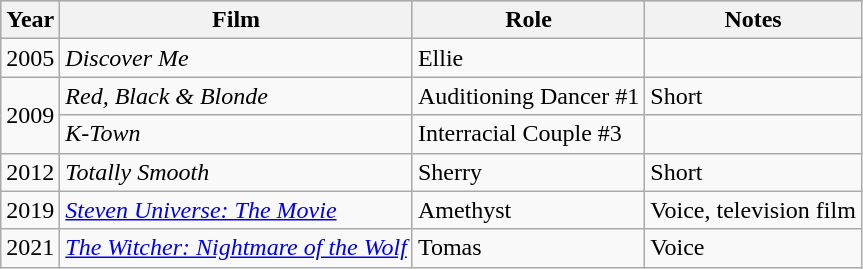<table class="wikitable">
<tr style="background:#ccc;">
<th>Year</th>
<th>Film</th>
<th>Role</th>
<th>Notes</th>
</tr>
<tr>
<td>2005</td>
<td><em>Discover Me</em></td>
<td>Ellie</td>
<td></td>
</tr>
<tr>
<td rowspan="2">2009</td>
<td><em>Red, Black & Blonde</em></td>
<td>Auditioning Dancer #1</td>
<td>Short</td>
</tr>
<tr>
<td><em>K-Town</em></td>
<td>Interracial Couple #3</td>
<td></td>
</tr>
<tr>
<td>2012</td>
<td><em>Totally Smooth</em></td>
<td>Sherry</td>
<td>Short</td>
</tr>
<tr>
<td>2019</td>
<td><em><a href='#'>Steven Universe: The Movie</a></em></td>
<td>Amethyst</td>
<td>Voice, television film</td>
</tr>
<tr>
<td>2021</td>
<td><em><a href='#'>The Witcher: Nightmare of the Wolf</a></em></td>
<td>Tomas</td>
<td>Voice</td>
</tr>
</table>
